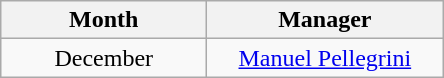<table class="wikitable" style="text-align:center">
<tr>
<th>Month</th>
<th>Manager</th>
</tr>
<tr>
<td style="width:130px;">December</td>
<td style="width:150px;"> <a href='#'>Manuel Pellegrini</a></td>
</tr>
</table>
